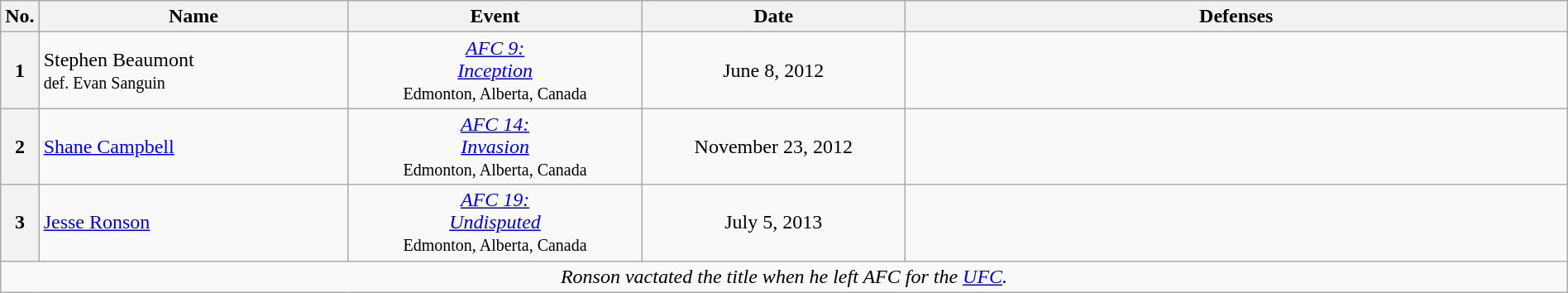<table class="wikitable" width=100%>
<tr>
<th width=1%>No.</th>
<th width=20%>Name</th>
<th width=19%>Event</th>
<th width=17%>Date</th>
<th width=44%>Defenses</th>
</tr>
<tr>
<th>1</th>
<td align=left> Stephen Beaumont<br><small>def. Evan Sanguin</small></td>
<td align=center><em><a href='#'>AFC 9:</a></em><br><em><a href='#'>Inception</a></em><br><small> Edmonton, Alberta, Canada</small></td>
<td align=center>June 8, 2012</td>
<td></td>
</tr>
<tr>
<th>2</th>
<td align=left> <a href='#'>Shane Campbell</a></td>
<td align=center><em><a href='#'>AFC 14:</a></em><br><em><a href='#'>Invasion</a></em><br><small>Edmonton, Alberta, Canada</small></td>
<td align=center>November 23, 2012</td>
<td></td>
</tr>
<tr>
<th>3</th>
<td align=left> <a href='#'>Jesse Ronson</a></td>
<td align=center><em><a href='#'>AFC 19:</a></em><br><em><a href='#'>Undisputed</a></em><br><small>Edmonton, Alberta, Canada</small></td>
<td align=center>July 5, 2013</td>
<td></td>
</tr>
<tr>
<td align="center" colspan="5"><em>Ronson vactated the title when he left AFC for the <a href='#'>UFC</a>.</em></td>
</tr>
</table>
